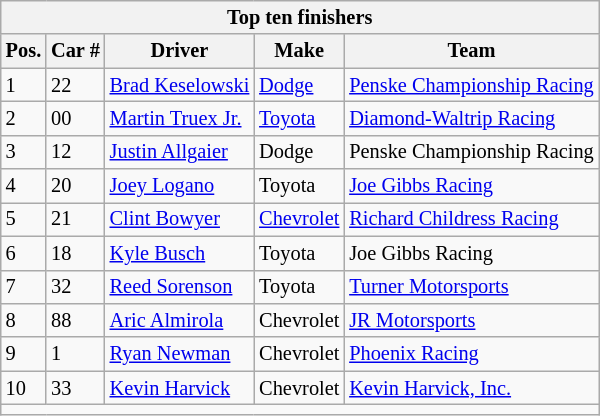<table class="wikitable" style="font-size: 85%;">
<tr>
<th colspan=5 align=center>Top ten finishers</th>
</tr>
<tr>
<th>Pos.</th>
<th>Car #</th>
<th>Driver</th>
<th>Make</th>
<th>Team</th>
</tr>
<tr>
<td>1</td>
<td>22</td>
<td><a href='#'>Brad Keselowski</a></td>
<td><a href='#'>Dodge</a></td>
<td><a href='#'>Penske Championship Racing</a></td>
</tr>
<tr>
<td>2</td>
<td>00</td>
<td><a href='#'>Martin Truex Jr.</a></td>
<td><a href='#'>Toyota</a></td>
<td><a href='#'>Diamond-Waltrip Racing</a></td>
</tr>
<tr>
<td>3</td>
<td>12</td>
<td><a href='#'>Justin Allgaier</a></td>
<td>Dodge</td>
<td>Penske Championship Racing</td>
</tr>
<tr>
<td>4</td>
<td>20</td>
<td><a href='#'>Joey Logano</a></td>
<td>Toyota</td>
<td><a href='#'>Joe Gibbs Racing</a></td>
</tr>
<tr>
<td>5</td>
<td>21</td>
<td><a href='#'>Clint Bowyer</a></td>
<td><a href='#'>Chevrolet</a></td>
<td><a href='#'>Richard Childress Racing</a></td>
</tr>
<tr>
<td>6</td>
<td>18</td>
<td><a href='#'>Kyle Busch</a></td>
<td>Toyota</td>
<td>Joe Gibbs Racing</td>
</tr>
<tr>
<td>7</td>
<td>32</td>
<td><a href='#'>Reed Sorenson</a></td>
<td>Toyota</td>
<td><a href='#'>Turner Motorsports</a></td>
</tr>
<tr>
<td>8</td>
<td>88</td>
<td><a href='#'>Aric Almirola</a></td>
<td>Chevrolet</td>
<td><a href='#'>JR Motorsports</a></td>
</tr>
<tr>
<td>9</td>
<td>1</td>
<td><a href='#'>Ryan Newman</a></td>
<td>Chevrolet</td>
<td><a href='#'>Phoenix Racing</a></td>
</tr>
<tr>
<td>10</td>
<td>33</td>
<td><a href='#'>Kevin Harvick</a></td>
<td>Chevrolet</td>
<td><a href='#'>Kevin Harvick, Inc.</a></td>
</tr>
<tr>
<td colspan=5 align=center></td>
</tr>
</table>
